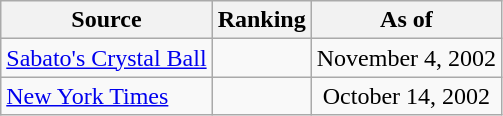<table class="wikitable" style="text-align:center">
<tr>
<th>Source</th>
<th>Ranking</th>
<th>As of</th>
</tr>
<tr>
<td align=left><a href='#'>Sabato's Crystal Ball</a></td>
<td></td>
<td>November 4, 2002</td>
</tr>
<tr>
<td align=left><a href='#'>New York Times</a></td>
<td></td>
<td>October 14, 2002</td>
</tr>
</table>
